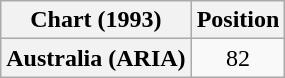<table class="wikitable plainrowheaders" style="text-align:center">
<tr>
<th scope="col">Chart (1993)</th>
<th scope="col">Position</th>
</tr>
<tr>
<th scope="row">Australia (ARIA)</th>
<td>82</td>
</tr>
</table>
